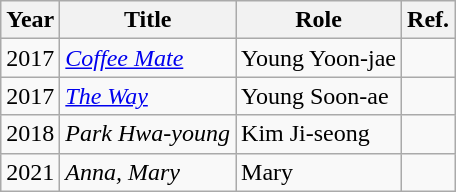<table class="wikitable">
<tr>
<th>Year</th>
<th>Title</th>
<th>Role</th>
<th>Ref.</th>
</tr>
<tr>
<td>2017</td>
<td><em><a href='#'>Coffee Mate</a></em></td>
<td>Young Yoon-jae</td>
<td></td>
</tr>
<tr>
<td>2017</td>
<td><em><a href='#'>The Way</a></em></td>
<td>Young Soon-ae</td>
<td></td>
</tr>
<tr>
<td>2018</td>
<td><em>Park Hwa-young</em></td>
<td>Kim Ji-seong</td>
<td></td>
</tr>
<tr>
<td>2021</td>
<td><em>Anna, Mary</em></td>
<td>Mary</td>
<td></td>
</tr>
</table>
